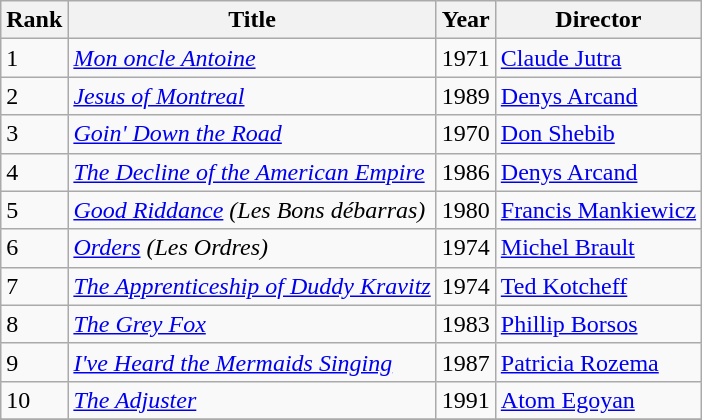<table class="sortable wikitable">
<tr>
<th>Rank</th>
<th>Title</th>
<th>Year</th>
<th>Director</th>
</tr>
<tr>
<td>1</td>
<td><em><a href='#'>Mon oncle Antoine</a></em></td>
<td>1971</td>
<td><a href='#'>Claude Jutra</a></td>
</tr>
<tr>
<td>2</td>
<td><em><a href='#'>Jesus of Montreal</a></em></td>
<td>1989</td>
<td><a href='#'>Denys Arcand</a></td>
</tr>
<tr>
<td>3</td>
<td><em><a href='#'>Goin' Down the Road</a></em></td>
<td>1970</td>
<td><a href='#'>Don Shebib</a></td>
</tr>
<tr>
<td>4</td>
<td><em><a href='#'>The Decline of the American Empire</a></em></td>
<td>1986</td>
<td><a href='#'>Denys Arcand</a></td>
</tr>
<tr>
<td>5</td>
<td><em><a href='#'>Good Riddance</a> (Les Bons débarras)</em></td>
<td>1980</td>
<td><a href='#'>Francis Mankiewicz</a></td>
</tr>
<tr>
<td>6</td>
<td><em><a href='#'>Orders</a> (Les Ordres)</em></td>
<td>1974</td>
<td><a href='#'>Michel Brault</a></td>
</tr>
<tr>
<td>7</td>
<td><em><a href='#'>The Apprenticeship of Duddy Kravitz</a></em></td>
<td>1974</td>
<td><a href='#'>Ted Kotcheff</a></td>
</tr>
<tr>
<td>8</td>
<td><em><a href='#'>The Grey Fox</a></em></td>
<td>1983</td>
<td><a href='#'>Phillip Borsos</a></td>
</tr>
<tr>
<td>9</td>
<td><em><a href='#'>I've Heard the Mermaids Singing</a></em></td>
<td>1987</td>
<td><a href='#'>Patricia Rozema</a></td>
</tr>
<tr>
<td>10</td>
<td><em><a href='#'>The Adjuster</a></em></td>
<td>1991</td>
<td><a href='#'>Atom Egoyan</a></td>
</tr>
<tr>
</tr>
</table>
